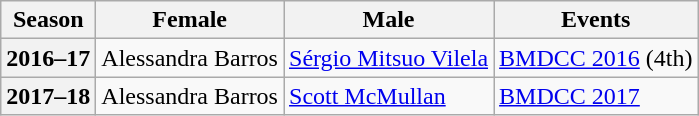<table class="wikitable">
<tr>
<th scope="col">Season</th>
<th scope="col">Female</th>
<th scope="col">Male</th>
<th scope="col">Events</th>
</tr>
<tr>
<th scope="row">2016–17</th>
<td>Alessandra Barros</td>
<td><a href='#'>Sérgio Mitsuo Vilela</a></td>
<td><a href='#'>BMDCC 2016</a> (4th)</td>
</tr>
<tr>
<th scope="row">2017–18</th>
<td>Alessandra Barros</td>
<td><a href='#'>Scott McMullan</a></td>
<td><a href='#'>BMDCC 2017</a> </td>
</tr>
</table>
